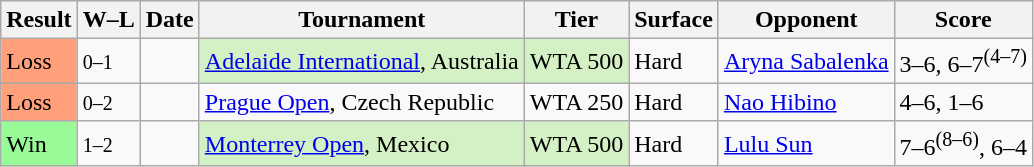<table class="sortable wikitable">
<tr>
<th>Result</th>
<th class="unsortable">W–L</th>
<th>Date</th>
<th>Tournament</th>
<th>Tier</th>
<th>Surface</th>
<th>Opponent</th>
<th class="unsortable">Score</th>
</tr>
<tr>
<td bgcolor=ffa07a>Loss</td>
<td><small>0–1</small></td>
<td><a href='#'></a></td>
<td bgcolor=d4f1c5><a href='#'>Adelaide International</a>, Australia</td>
<td bgcolor=d4f1c5>WTA 500</td>
<td>Hard</td>
<td> <a href='#'>Aryna Sabalenka</a></td>
<td>3–6, 6–7<sup>(4–7)</sup></td>
</tr>
<tr>
<td bgcolor=FFA07A>Loss</td>
<td><small>0–2</small></td>
<td><a href='#'></a></td>
<td><a href='#'>Prague Open</a>, Czech Republic</td>
<td>WTA 250</td>
<td>Hard</td>
<td> <a href='#'>Nao Hibino</a></td>
<td>4–6, 1–6</td>
</tr>
<tr>
<td bgcolor=98FB98>Win</td>
<td><small>1–2</small></td>
<td><a href='#'></a></td>
<td bgcolor=d4f1c5><a href='#'>Monterrey Open</a>, Mexico</td>
<td bgcolor=d4f1c5>WTA 500</td>
<td>Hard</td>
<td> <a href='#'>Lulu Sun</a></td>
<td>7–6<sup>(8–6)</sup>, 6–4</td>
</tr>
</table>
